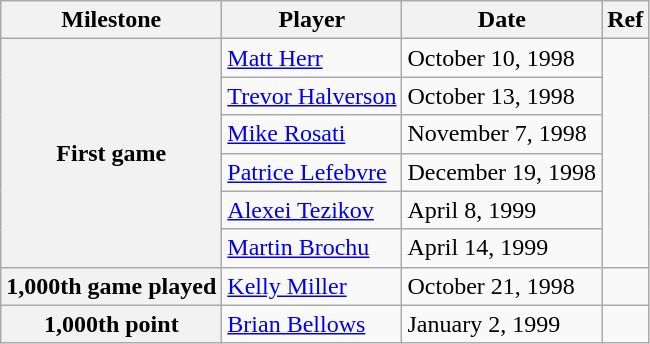<table class="wikitable">
<tr>
<th scope="col">Milestone</th>
<th scope="col">Player</th>
<th scope="col">Date</th>
<th scope="col">Ref</th>
</tr>
<tr>
<th rowspan=6>First game</th>
<td><a href='#'>Matt Herr</a></td>
<td>October 10, 1998</td>
<td rowspan=6></td>
</tr>
<tr>
<td><a href='#'>Trevor Halverson</a></td>
<td>October 13, 1998</td>
</tr>
<tr>
<td><a href='#'>Mike Rosati</a></td>
<td>November 7, 1998</td>
</tr>
<tr>
<td><a href='#'>Patrice Lefebvre</a></td>
<td>December 19, 1998</td>
</tr>
<tr>
<td><a href='#'>Alexei Tezikov</a></td>
<td>April 8, 1999</td>
</tr>
<tr>
<td><a href='#'>Martin Brochu</a></td>
<td>April 14, 1999</td>
</tr>
<tr>
<th>1,000th game played</th>
<td><a href='#'>Kelly Miller</a></td>
<td>October 21, 1998</td>
<td></td>
</tr>
<tr>
<th>1,000th point</th>
<td><a href='#'>Brian Bellows</a></td>
<td>January 2, 1999</td>
<td></td>
</tr>
</table>
